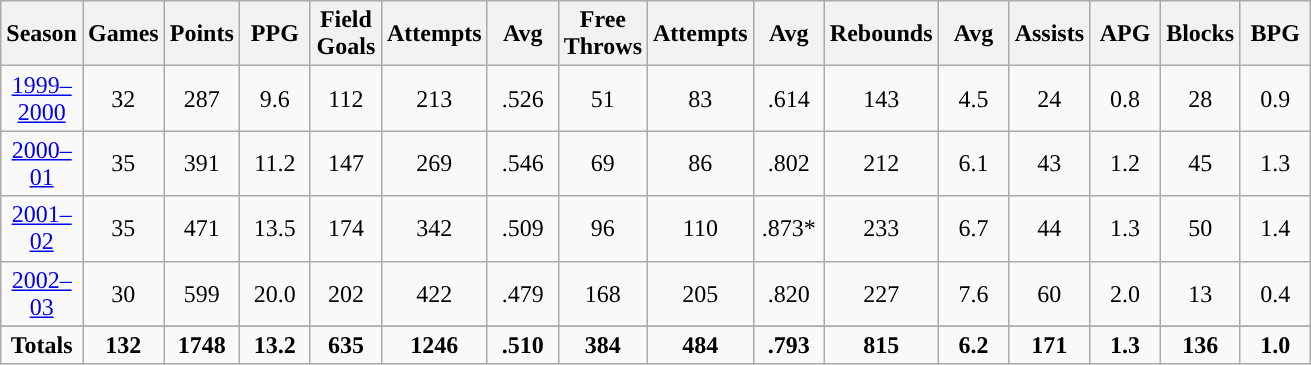<table class="wikitable sortable" style="text-align:center">
<tr>
<th width=40px>Season</th>
<th width=40px>Games</th>
<th width=40px>Points</th>
<th width=40px>PPG</th>
<th width=40px>Field Goals</th>
<th width=40px>Attempts</th>
<th width=40px>Avg</th>
<th width=40px>Free Throws</th>
<th width=40px>Attempts</th>
<th width=40px>Avg</th>
<th width=40px>Rebounds</th>
<th width=40px>Avg</th>
<th width=40px>Assists</th>
<th width=40px>APG</th>
<th width=40px>Blocks</th>
<th width=40px>BPG</th>
</tr>
<tr>
<td><a href='#'>1999–2000</a></td>
<td>32</td>
<td>287</td>
<td>9.6</td>
<td>112</td>
<td>213</td>
<td>.526</td>
<td>51</td>
<td>83</td>
<td>.614</td>
<td>143</td>
<td>4.5</td>
<td>24</td>
<td>0.8</td>
<td>28</td>
<td>0.9</td>
</tr>
<tr>
<td><a href='#'>2000–01</a></td>
<td>35</td>
<td>391</td>
<td>11.2</td>
<td>147</td>
<td>269</td>
<td>.546</td>
<td>69</td>
<td>86</td>
<td>.802</td>
<td>212</td>
<td>6.1</td>
<td>43</td>
<td>1.2</td>
<td>45</td>
<td>1.3</td>
</tr>
<tr>
<td><a href='#'>2001–02</a></td>
<td>35</td>
<td>471</td>
<td>13.5</td>
<td>174</td>
<td>342</td>
<td>.509</td>
<td>96</td>
<td>110</td>
<td>.873*</td>
<td>233</td>
<td>6.7</td>
<td>44</td>
<td>1.3</td>
<td>50</td>
<td>1.4</td>
</tr>
<tr>
<td><a href='#'>2002–03</a></td>
<td>30</td>
<td>599</td>
<td>20.0</td>
<td>202</td>
<td>422</td>
<td>.479</td>
<td>168</td>
<td>205</td>
<td>.820</td>
<td>227</td>
<td>7.6</td>
<td>60</td>
<td>2.0</td>
<td>13</td>
<td>0.4</td>
</tr>
<tr>
</tr>
<tr class="sortbottom">
<td><strong>Totals</strong></td>
<td><strong>132</strong></td>
<td><strong>1748</strong></td>
<td><strong>13.2</strong></td>
<td><strong>635</strong></td>
<td><strong>1246</strong></td>
<td><strong>.510</strong></td>
<td><strong>384</strong></td>
<td><strong>484</strong></td>
<td><strong>.793</strong></td>
<td><strong>815</strong></td>
<td><strong>6.2</strong></td>
<td><strong>171</strong></td>
<td><strong>1.3</strong></td>
<td><strong>136</strong></td>
<td><strong>1.0</strong></td>
</tr>
</table>
